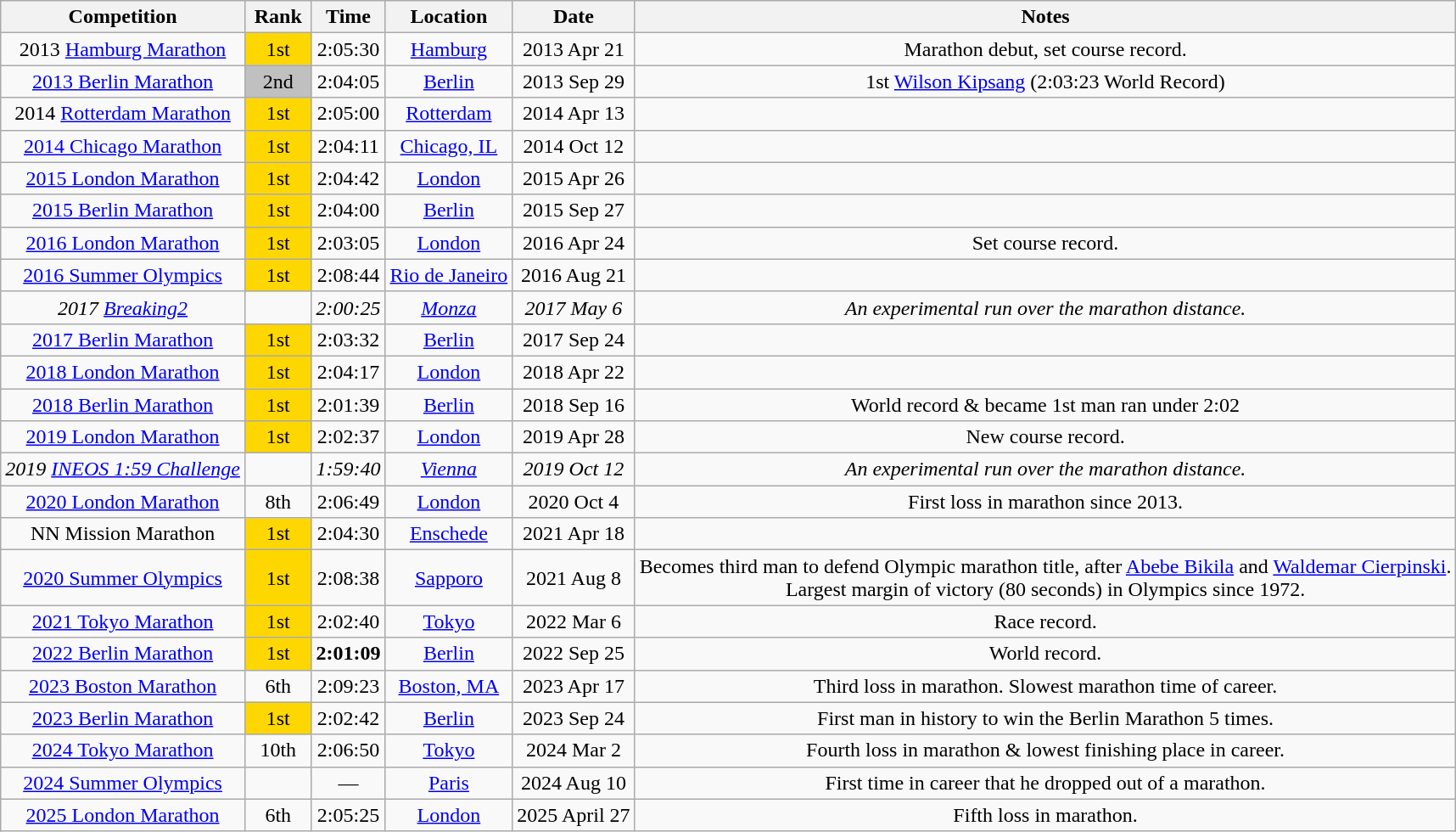<table class=wikitable style=text-align:center>
<tr>
<th>Competition</th>
<th width=45>Rank</th>
<th width=50>Time</th>
<th>Location</th>
<th>Date</th>
<th>Notes</th>
</tr>
<tr>
<td>2013 <a href='#'>Hamburg Marathon</a></td>
<td bgcolor=gold>1st</td>
<td>2:05:30</td>
<td><a href='#'>Hamburg</a></td>
<td>2013 Apr 21</td>
<td>Marathon debut, set course record.</td>
</tr>
<tr>
<td><a href='#'>2013 Berlin Marathon</a></td>
<td bgcolor=silver>2nd</td>
<td>2:04:05</td>
<td><a href='#'>Berlin</a></td>
<td>2013 Sep 29</td>
<td>1st <a href='#'>Wilson Kipsang</a> (2:03:23 World Record)</td>
</tr>
<tr>
<td>2014 <a href='#'>Rotterdam Marathon</a></td>
<td bgcolor=gold>1st</td>
<td>2:05:00</td>
<td><a href='#'>Rotterdam</a></td>
<td>2014 Apr 13</td>
<td></td>
</tr>
<tr>
<td><a href='#'>2014 Chicago Marathon</a></td>
<td bgcolor=gold>1st</td>
<td>2:04:11</td>
<td><a href='#'>Chicago, IL</a></td>
<td>2014 Oct 12</td>
<td></td>
</tr>
<tr>
<td><a href='#'>2015 London Marathon</a></td>
<td bgcolor=gold>1st</td>
<td>2:04:42</td>
<td><a href='#'>London</a></td>
<td>2015 Apr 26</td>
<td></td>
</tr>
<tr>
<td><a href='#'>2015 Berlin Marathon</a></td>
<td bgcolor=gold>1st</td>
<td>2:04:00</td>
<td><a href='#'>Berlin</a></td>
<td>2015 Sep 27</td>
<td></td>
</tr>
<tr>
<td><a href='#'>2016 London Marathon</a></td>
<td bgcolor=gold>1st</td>
<td>2:03:05</td>
<td><a href='#'>London</a></td>
<td>2016 Apr 24</td>
<td>Set course record.</td>
</tr>
<tr>
<td><a href='#'>2016 Summer Olympics</a></td>
<td bgcolor=gold>1st</td>
<td>2:08:44</td>
<td><a href='#'>Rio de Janeiro</a></td>
<td>2016 Aug 21</td>
<td></td>
</tr>
<tr>
<td><em>2017 <a href='#'>Breaking2</a></em></td>
<td></td>
<td><em>2:00:25</em></td>
<td><em><a href='#'>Monza</a></em></td>
<td><em>2017 May 6</em></td>
<td><em>An experimental run over the marathon distance.</em></td>
</tr>
<tr>
<td><a href='#'>2017 Berlin Marathon</a></td>
<td bgcolor=gold>1st</td>
<td>2:03:32</td>
<td><a href='#'>Berlin</a></td>
<td>2017 Sep 24</td>
<td></td>
</tr>
<tr>
<td><a href='#'>2018 London Marathon</a></td>
<td bgcolor=gold>1st</td>
<td>2:04:17</td>
<td><a href='#'>London</a></td>
<td>2018 Apr 22</td>
<td></td>
</tr>
<tr>
<td><a href='#'>2018 Berlin Marathon</a></td>
<td bgcolor=gold>1st</td>
<td>2:01:39</td>
<td><a href='#'>Berlin</a></td>
<td>2018 Sep 16</td>
<td>World record & became 1st man ran under 2:02</td>
</tr>
<tr>
<td><a href='#'>2019 London Marathon</a></td>
<td bgcolor=gold>1st</td>
<td>2:02:37</td>
<td><a href='#'>London</a></td>
<td>2019 Apr 28</td>
<td>New course record.</td>
</tr>
<tr>
<td><em>2019 <a href='#'>INEOS 1:59 Challenge</a></em></td>
<td></td>
<td><em>1:59:40</em></td>
<td><em><a href='#'>Vienna</a></em></td>
<td><em>2019 Oct 12</em></td>
<td><em>An experimental run over the marathon distance.</em></td>
</tr>
<tr>
<td><a href='#'>2020 London Marathon</a></td>
<td>8th</td>
<td>2:06:49</td>
<td><a href='#'>London</a></td>
<td>2020 Oct 4</td>
<td>First loss in marathon since 2013.</td>
</tr>
<tr>
<td>NN Mission Marathon</td>
<td bgcolor=gold>1st</td>
<td>2:04:30</td>
<td><a href='#'>Enschede</a></td>
<td>2021 Apr 18</td>
<td></td>
</tr>
<tr>
<td><a href='#'>2020 Summer Olympics</a></td>
<td bgcolor=gold>1st</td>
<td>2:08:38</td>
<td><a href='#'>Sapporo</a></td>
<td>2021 Aug 8</td>
<td>Becomes third man to defend Olympic marathon title, after <a href='#'>Abebe Bikila</a> and <a href='#'>Waldemar Cierpinski</a>.<br>Largest margin of victory (80 seconds) in Olympics since 1972.</td>
</tr>
<tr>
<td><a href='#'>2021 Tokyo Marathon</a></td>
<td bgcolor=gold>1st</td>
<td>2:02:40</td>
<td><a href='#'>Tokyo</a></td>
<td>2022 Mar 6</td>
<td>Race record.</td>
</tr>
<tr>
<td><a href='#'>2022 Berlin Marathon</a></td>
<td bgcolor=gold>1st</td>
<td><strong>2:01:09</strong></td>
<td><a href='#'>Berlin</a></td>
<td>2022 Sep 25</td>
<td>World record.</td>
</tr>
<tr>
<td><a href='#'>2023 Boston Marathon</a></td>
<td>6th</td>
<td>2:09:23</td>
<td><a href='#'>Boston, MA</a></td>
<td>2023 Apr 17</td>
<td>Third loss in marathon. Slowest marathon time of career.</td>
</tr>
<tr>
<td><a href='#'>2023 Berlin Marathon</a></td>
<td bgcolor=gold>1st</td>
<td>2:02:42</td>
<td><a href='#'>Berlin</a></td>
<td>2023 Sep 24</td>
<td>First man in history to win the Berlin Marathon 5 times.</td>
</tr>
<tr>
<td><a href='#'>2024 Tokyo Marathon</a></td>
<td>10th</td>
<td>2:06:50</td>
<td><a href='#'>Tokyo</a></td>
<td>2024 Mar 2</td>
<td>Fourth loss in marathon & lowest finishing place in career.</td>
</tr>
<tr>
<td><a href='#'>2024 Summer Olympics</a></td>
<td></td>
<td>—</td>
<td><a href='#'>Paris</a></td>
<td>2024 Aug 10</td>
<td>First time in career that he dropped out of a marathon.</td>
</tr>
<tr>
<td><a href='#'>2025 London Marathon</a></td>
<td>6th</td>
<td>2:05:25</td>
<td><a href='#'>London</a></td>
<td>2025 April 27</td>
<td>Fifth loss in marathon.</td>
</tr>
</table>
